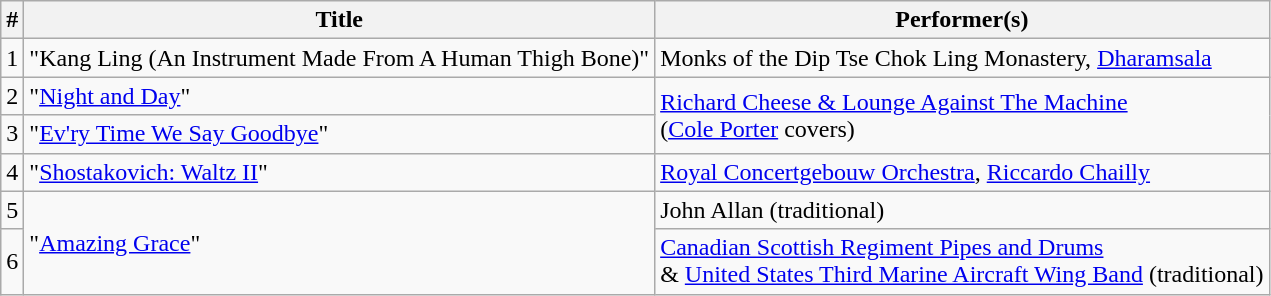<table class="wikitable">
<tr>
<th style="text-align:center;">#</th>
<th style="text-align:center;">Title</th>
<th style="text-align:center;">Performer(s)</th>
</tr>
<tr>
<td>1</td>
<td>"Kang Ling (An Instrument Made From A Human Thigh Bone)"</td>
<td>Monks of the Dip Tse Chok Ling Monastery, <a href='#'>Dharamsala</a></td>
</tr>
<tr>
<td>2</td>
<td>"<a href='#'>Night and Day</a>"</td>
<td rowspan="2"><a href='#'>Richard Cheese & Lounge Against The Machine</a><br>(<a href='#'>Cole Porter</a> covers)</td>
</tr>
<tr>
<td>3</td>
<td>"<a href='#'>Ev'ry Time We Say Goodbye</a>"</td>
</tr>
<tr>
<td>4</td>
<td>"<a href='#'>Shostakovich: Waltz II</a>"</td>
<td><a href='#'>Royal Concertgebouw Orchestra</a>, <a href='#'>Riccardo Chailly</a></td>
</tr>
<tr>
<td>5</td>
<td rowspan="2">"<a href='#'>Amazing Grace</a>"</td>
<td>John Allan (traditional)</td>
</tr>
<tr>
<td>6</td>
<td><a href='#'>Canadian Scottish Regiment Pipes and Drums</a><br>& <a href='#'>United States Third Marine Aircraft Wing Band</a> (traditional)</td>
</tr>
</table>
